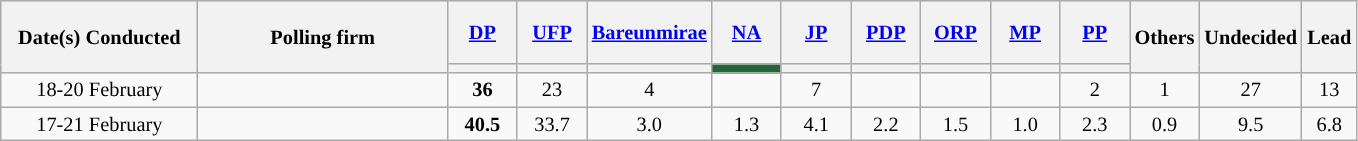<table class="wikitable sortable" style="text-align:center; font-size:85%; line-height:16px; margin:0;">
<tr style="height:42px; background-color:#E9E9E9; border 1px solid #aaaaaa;">
<th style="width:125px;" rowspan="2">Date(s) Conducted</th>
<th style="width:160px;" rowspan="2">Polling firm</th>
<th class="unsortable" style="width:40px;"><a href='#'>DP</a></th>
<th class="unsortable" style="width:40px;"><a href='#'>UFP</a></th>
<th class="unsortable" style="width:40px;"><a href='#'>Bareunmirae</a></th>
<th class="unsortable" style="width:40px;"><a href='#'>NA</a></th>
<th class="unsortable" style="width:40px;"><a href='#'>JP</a></th>
<th class="unsortable" style="width:40px;"><a href='#'>PDP</a></th>
<th class="unsortable" style="width:40px;"><a href='#'>ORP</a></th>
<th class="unsortable" style="width:40px;"><a href='#'>MP</a></th>
<th class="unsortable" style="width:40px;"><a href='#'>PP</a></th>
<th style="width:30px;" rowspan="2" class="unsortable">Others</th>
<th style="width:30px;" rowspan="2" class="unsortable">Undecided</th>
<th style="width:30px;" rowspan="2" class="unsortable">Lead</th>
</tr>
<tr>
<th style="background:"></th>
<th style="background:"></th>
<th style="background:"></th>
<th style="background:#236736"></th>
<th style="background:"></th>
<th style="background:"></th>
<th style="background:"></th>
<th style="background:"></th>
<th style="background:"></th>
</tr>
<tr>
<td data-sort-value="2020-02-21">18-20 February</td>
<td></td>
<td><strong>36</strong></td>
<td>23</td>
<td>4</td>
<td></td>
<td>7</td>
<td></td>
<td></td>
<td></td>
<td>2</td>
<td>1</td>
<td>27</td>
<td style="background:">13</td>
</tr>
<tr>
<td data-sort-value="2020-02-24">17-21 February</td>
<td></td>
<td><strong>40.5</strong></td>
<td>33.7</td>
<td>3.0</td>
<td>1.3</td>
<td>4.1</td>
<td>2.2</td>
<td>1.5</td>
<td>1.0</td>
<td>2.3</td>
<td>0.9</td>
<td>9.5</td>
<td style="background:">6.8</td>
</tr>
</table>
